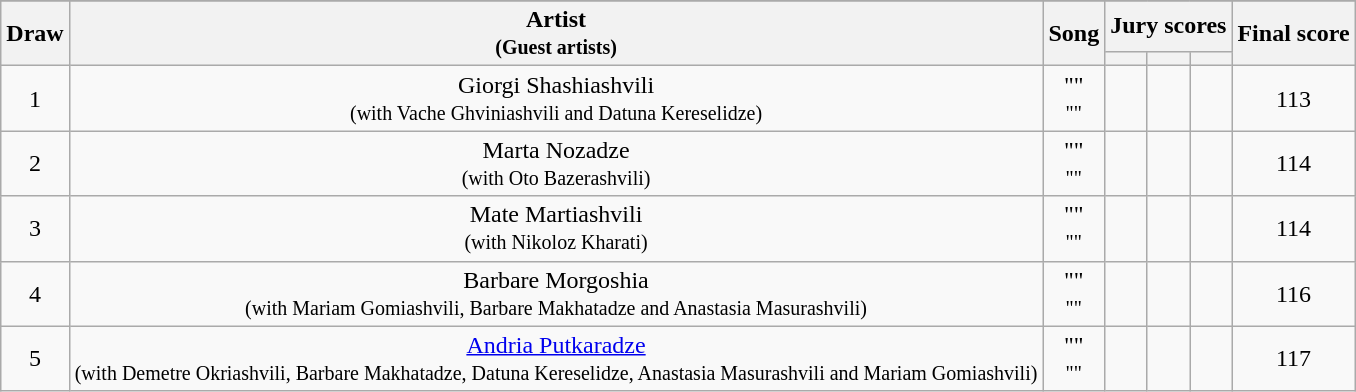<table class="sortable wikitable" style="text-align:center;margin:1em auto 1em auto">
<tr>
</tr>
<tr>
<th rowspan=2>Draw</th>
<th rowspan=2>Artist<br><small>(Guest artists)</small></th>
<th rowspan=2>Song</th>
<th colspan="3">Jury scores</th>
<th rowspan=2>Final score</th>
</tr>
<tr>
<th><small></small></th>
<th><small></small></th>
<th><small></small></th>
</tr>
<tr>
<td>1</td>
<td>Giorgi Shashiashvili<br><small>(with Vache Ghviniashvili and Datuna Kereselidze)</small></td>
<td>""<br><small>""</small></td>
<td colspan="1"></td>
<td colspan="1"></td>
<td colspan="1"></td>
<td>113</td>
</tr>
<tr>
<td>2</td>
<td>Marta Nozadze<br><small>(with Oto Bazerashvili)</small></td>
<td>""<br><small>""</small></td>
<td colspan="1"></td>
<td colspan="1"></td>
<td colspan="1"></td>
<td>114</td>
</tr>
<tr>
<td>3</td>
<td>Mate Martiashvili<br><small>(with Nikoloz Kharati)</small></td>
<td>""<br><small>""</small></td>
<td colspan="1"></td>
<td colspan="1"></td>
<td colspan="1"></td>
<td>114</td>
</tr>
<tr>
<td>4</td>
<td>Barbare Morgoshia<br><small>(with Mariam Gomiashvili, Barbare Makhatadze and Anastasia Masurashvili)</small></td>
<td>""<br><small>""</small></td>
<td colspan="1"></td>
<td colspan="1"></td>
<td colspan="1"></td>
<td>116</td>
</tr>
<tr>
<td>5</td>
<td><a href='#'>Andria Putkaradze</a><br><small>(with Demetre Okriashvili, Barbare Makhatadze, Datuna Kereselidze, Anastasia Masurashvili and Mariam Gomiashvili)</small></td>
<td>""<br><small>""</small></td>
<td colspan="1"></td>
<td colspan="1"></td>
<td colspan="1"></td>
<td>117</td>
</tr>
</table>
